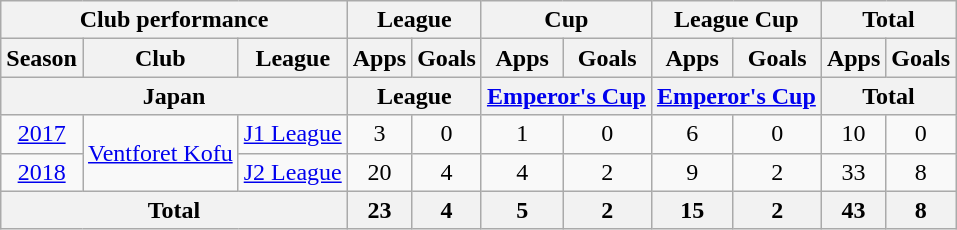<table class="wikitable" style="text-align:center;">
<tr>
<th colspan=3>Club performance</th>
<th colspan=2>League</th>
<th colspan=2>Cup</th>
<th colspan=2>League Cup</th>
<th colspan=2>Total</th>
</tr>
<tr>
<th>Season</th>
<th>Club</th>
<th>League</th>
<th>Apps</th>
<th>Goals</th>
<th>Apps</th>
<th>Goals</th>
<th>Apps</th>
<th>Goals</th>
<th>Apps</th>
<th>Goals</th>
</tr>
<tr>
<th colspan=3>Japan</th>
<th colspan=2>League</th>
<th colspan=2><a href='#'>Emperor's Cup</a></th>
<th colspan=2><a href='#'>Emperor's Cup</a></th>
<th colspan=2>Total</th>
</tr>
<tr>
<td><a href='#'>2017</a></td>
<td rowspan="2"><a href='#'>Ventforet Kofu</a></td>
<td><a href='#'>J1 League</a></td>
<td>3</td>
<td>0</td>
<td>1</td>
<td>0</td>
<td>6</td>
<td>0</td>
<td>10</td>
<td>0</td>
</tr>
<tr>
<td><a href='#'>2018</a></td>
<td rowspan=1><a href='#'>J2 League</a></td>
<td>20</td>
<td>4</td>
<td>4</td>
<td>2</td>
<td>9</td>
<td>2</td>
<td>33</td>
<td>8</td>
</tr>
<tr>
<th colspan=3>Total</th>
<th>23</th>
<th>4</th>
<th>5</th>
<th>2</th>
<th>15</th>
<th>2</th>
<th>43</th>
<th>8</th>
</tr>
</table>
